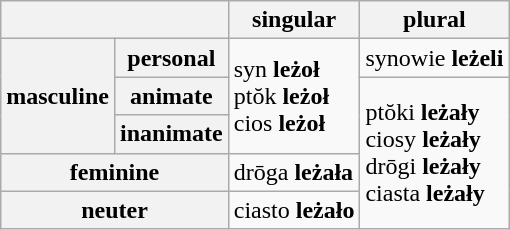<table class="wikitable">
<tr>
<th colspan="2"></th>
<th><strong>singular</strong></th>
<th><strong>plural</strong></th>
</tr>
<tr>
<th rowspan="3"><strong>masculine</strong></th>
<th>personal</th>
<td rowspan="3">syn <strong>leżoł</strong><br>ptŏk <strong>leżoł</strong><br>cios <strong>leżoł</strong></td>
<td>synowie <strong>leżeli</strong></td>
</tr>
<tr>
<th>animate</th>
<td rowspan="4">ptŏki <strong>leżały</strong><br>ciosy <strong>leżały</strong><br>drōgi <strong>leżały</strong><br>ciasta <strong>leżały</strong></td>
</tr>
<tr>
<th>inanimate</th>
</tr>
<tr>
<th colspan="2"><strong>feminine</strong></th>
<td>drōga <strong>leżała</strong></td>
</tr>
<tr>
<th colspan="2"><strong>neuter</strong></th>
<td>ciasto <strong>leżało</strong></td>
</tr>
</table>
